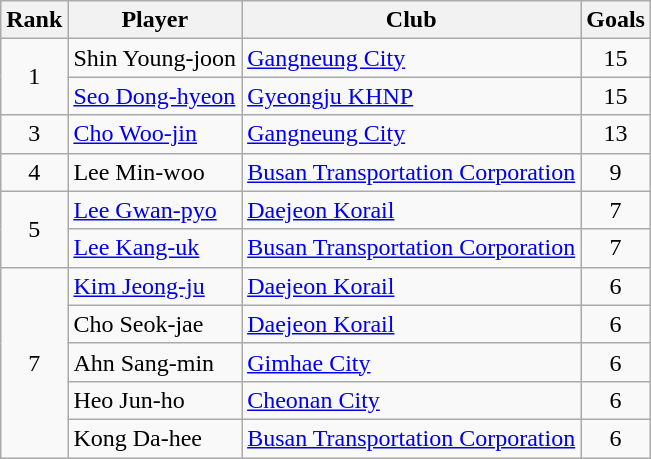<table class=wikitable>
<tr>
<th>Rank</th>
<th>Player</th>
<th>Club</th>
<th>Goals</th>
</tr>
<tr>
<td align=center rowspan=2>1</td>
<td> Shin Young-joon</td>
<td><a href='#'>Gangneung City</a></td>
<td align=center>15</td>
</tr>
<tr>
<td> <a href='#'>Seo Dong-hyeon</a></td>
<td><a href='#'>Gyeongju KHNP</a></td>
<td align=center>15</td>
</tr>
<tr>
<td align=center>3</td>
<td> <a href='#'>Cho Woo-jin</a></td>
<td><a href='#'>Gangneung City</a></td>
<td align=center>13</td>
</tr>
<tr>
<td align=center>4</td>
<td> Lee Min-woo</td>
<td><a href='#'>Busan Transportation Corporation</a></td>
<td align=center>9</td>
</tr>
<tr>
<td align=center rowspan=2>5</td>
<td> <a href='#'>Lee Gwan-pyo</a></td>
<td><a href='#'>Daejeon Korail</a></td>
<td align=center>7</td>
</tr>
<tr>
<td> <a href='#'>Lee Kang-uk</a></td>
<td><a href='#'>Busan Transportation Corporation</a></td>
<td align=center>7</td>
</tr>
<tr>
<td align=center rowspan=5>7</td>
<td> <a href='#'>Kim Jeong-ju</a></td>
<td><a href='#'>Daejeon Korail</a></td>
<td align=center>6</td>
</tr>
<tr>
<td> Cho Seok-jae</td>
<td><a href='#'>Daejeon Korail</a></td>
<td align=center>6</td>
</tr>
<tr>
<td> Ahn Sang-min</td>
<td><a href='#'>Gimhae City</a></td>
<td align=center>6</td>
</tr>
<tr>
<td> Heo Jun-ho</td>
<td><a href='#'>Cheonan City</a></td>
<td align=center>6</td>
</tr>
<tr>
<td> Kong Da-hee</td>
<td><a href='#'>Busan Transportation Corporation</a></td>
<td align=center>6</td>
</tr>
</table>
